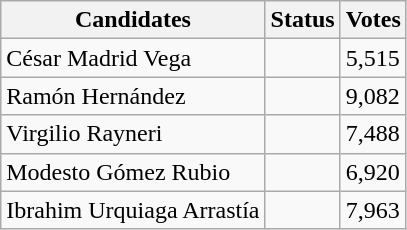<table class="wikitable sortable">
<tr>
<th>Candidates</th>
<th>Status</th>
<th>Votes</th>
</tr>
<tr>
<td>César Madrid Vega</td>
<td></td>
<td>5,515</td>
</tr>
<tr>
<td>Ramón Hernández</td>
<td></td>
<td>9,082</td>
</tr>
<tr>
<td>Virgilio Rayneri</td>
<td></td>
<td>7,488</td>
</tr>
<tr>
<td>Modesto Gómez Rubio</td>
<td></td>
<td>6,920</td>
</tr>
<tr>
<td>Ibrahim Urquiaga Arrastía</td>
<td></td>
<td>7,963</td>
</tr>
</table>
